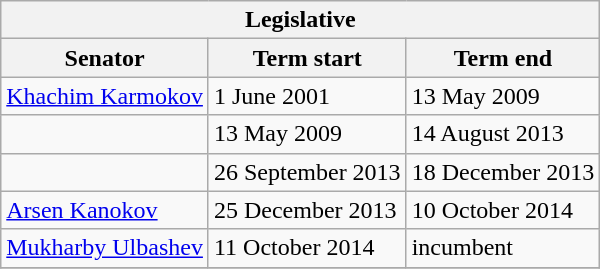<table class="wikitable sortable">
<tr>
<th colspan=3>Legislative</th>
</tr>
<tr>
<th>Senator</th>
<th>Term start</th>
<th>Term end</th>
</tr>
<tr>
<td><a href='#'>Khachim Karmokov</a></td>
<td>1 June 2001</td>
<td>13 May 2009</td>
</tr>
<tr>
<td></td>
<td>13 May 2009</td>
<td>14 August 2013</td>
</tr>
<tr>
<td></td>
<td>26 September 2013</td>
<td>18 December 2013</td>
</tr>
<tr>
<td><a href='#'>Arsen Kanokov</a></td>
<td>25 December 2013</td>
<td>10 October 2014</td>
</tr>
<tr>
<td><a href='#'>Mukharby Ulbashev</a></td>
<td>11 October 2014</td>
<td>incumbent</td>
</tr>
<tr>
</tr>
</table>
